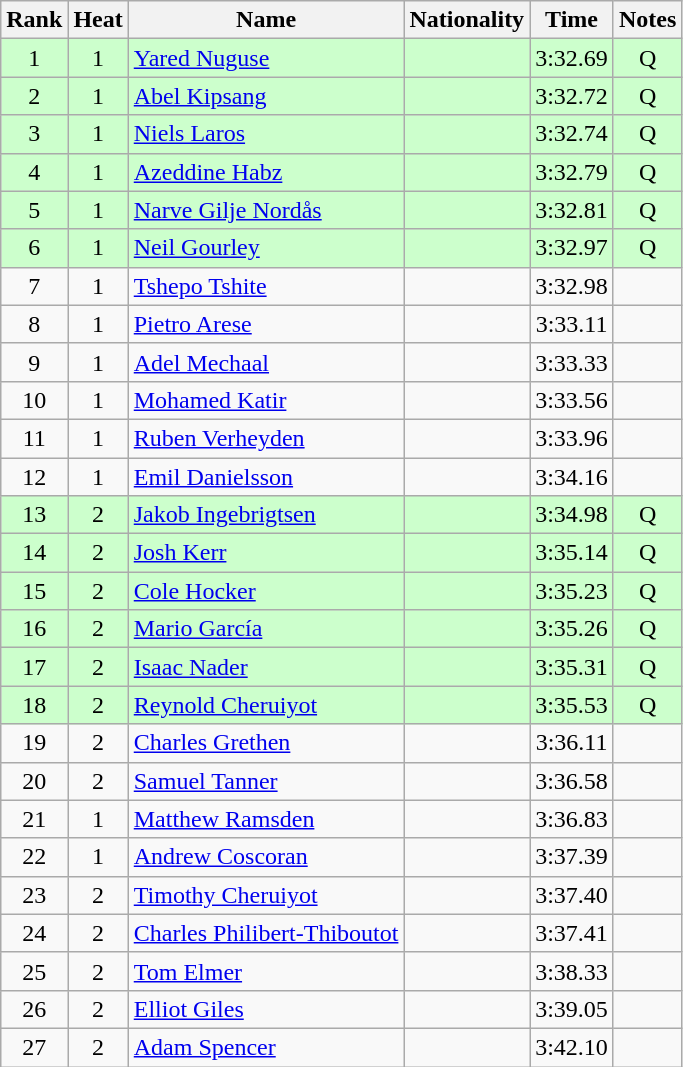<table class="wikitable sortable" style="text-align:center">
<tr>
<th>Rank</th>
<th>Heat</th>
<th>Name</th>
<th>Nationality</th>
<th>Time</th>
<th>Notes</th>
</tr>
<tr bgcolor=ccffcc>
<td>1</td>
<td>1</td>
<td align="left"><a href='#'>Yared Nuguse</a></td>
<td align="left"></td>
<td>3:32.69</td>
<td>Q</td>
</tr>
<tr bgcolor=ccffcc>
<td>2</td>
<td>1</td>
<td align="left"><a href='#'>Abel Kipsang</a></td>
<td align="left"></td>
<td>3:32.72</td>
<td>Q</td>
</tr>
<tr bgcolor=ccffcc>
<td>3</td>
<td>1</td>
<td align="left"><a href='#'>Niels Laros</a></td>
<td align="left"></td>
<td>3:32.74</td>
<td>Q</td>
</tr>
<tr bgcolor=ccffcc>
<td>4</td>
<td>1</td>
<td align="left"><a href='#'>Azeddine Habz</a></td>
<td align="left"></td>
<td>3:32.79</td>
<td>Q</td>
</tr>
<tr bgcolor=ccffcc>
<td>5</td>
<td>1</td>
<td align="left"><a href='#'>Narve Gilje Nordås</a></td>
<td align="left"></td>
<td>3:32.81</td>
<td>Q</td>
</tr>
<tr bgcolor=ccffcc>
<td>6</td>
<td>1</td>
<td align="left"><a href='#'>Neil Gourley</a></td>
<td align="left"></td>
<td>3:32.97</td>
<td>Q</td>
</tr>
<tr>
<td>7</td>
<td>1</td>
<td align="left"><a href='#'>Tshepo Tshite</a></td>
<td align="left"></td>
<td>3:32.98</td>
<td></td>
</tr>
<tr>
<td>8</td>
<td>1</td>
<td align="left"><a href='#'>Pietro Arese</a></td>
<td align="left"></td>
<td>3:33.11</td>
<td></td>
</tr>
<tr>
<td>9</td>
<td>1</td>
<td align="left"><a href='#'>Adel Mechaal</a></td>
<td align="left"></td>
<td>3:33.33</td>
<td></td>
</tr>
<tr>
<td>10</td>
<td>1</td>
<td align="left"><a href='#'>Mohamed Katir</a></td>
<td align="left"></td>
<td>3:33.56</td>
<td></td>
</tr>
<tr>
<td>11</td>
<td>1</td>
<td align="left"><a href='#'>Ruben Verheyden</a></td>
<td align="left"></td>
<td>3:33.96</td>
<td></td>
</tr>
<tr>
<td>12</td>
<td>1</td>
<td align="left"><a href='#'>Emil Danielsson</a></td>
<td align="left"></td>
<td>3:34.16</td>
<td></td>
</tr>
<tr bgcolor=ccffcc>
<td>13</td>
<td>2</td>
<td align="left"><a href='#'>Jakob Ingebrigtsen</a></td>
<td align="left"></td>
<td>3:34.98</td>
<td>Q</td>
</tr>
<tr bgcolor=ccffcc>
<td>14</td>
<td>2</td>
<td align="left"><a href='#'>Josh Kerr</a></td>
<td align="left"></td>
<td>3:35.14</td>
<td>Q</td>
</tr>
<tr bgcolor=ccffcc>
<td>15</td>
<td>2</td>
<td align="left"><a href='#'>Cole Hocker</a></td>
<td align="left"></td>
<td>3:35.23</td>
<td>Q</td>
</tr>
<tr bgcolor=ccffcc>
<td>16</td>
<td>2</td>
<td align="left"><a href='#'>Mario García</a></td>
<td align="left"></td>
<td>3:35.26</td>
<td>Q</td>
</tr>
<tr bgcolor=ccffcc>
<td>17</td>
<td>2</td>
<td align="left"><a href='#'>Isaac Nader</a></td>
<td align="left"></td>
<td>3:35.31</td>
<td>Q</td>
</tr>
<tr bgcolor=ccffcc>
<td>18</td>
<td>2</td>
<td align="left"><a href='#'>Reynold Cheruiyot</a></td>
<td align="left"></td>
<td>3:35.53</td>
<td>Q</td>
</tr>
<tr>
<td>19</td>
<td>2</td>
<td align="left"><a href='#'>Charles Grethen</a></td>
<td align="left"></td>
<td>3:36.11</td>
<td></td>
</tr>
<tr>
<td>20</td>
<td>2</td>
<td align="left"><a href='#'>Samuel Tanner</a></td>
<td align="left"></td>
<td>3:36.58</td>
<td></td>
</tr>
<tr>
<td>21</td>
<td>1</td>
<td align="left"><a href='#'>Matthew Ramsden</a></td>
<td align="left"></td>
<td>3:36.83</td>
<td></td>
</tr>
<tr>
<td>22</td>
<td>1</td>
<td align="left"><a href='#'>Andrew Coscoran</a></td>
<td align="left"></td>
<td>3:37.39</td>
<td></td>
</tr>
<tr>
<td>23</td>
<td>2</td>
<td align="left"><a href='#'>Timothy Cheruiyot</a></td>
<td align="left"></td>
<td>3:37.40</td>
<td></td>
</tr>
<tr>
<td>24</td>
<td>2</td>
<td align="left"><a href='#'>Charles Philibert-Thiboutot</a></td>
<td align="left"></td>
<td>3:37.41</td>
<td></td>
</tr>
<tr>
<td>25</td>
<td>2</td>
<td align="left"><a href='#'>Tom Elmer</a></td>
<td align="left"></td>
<td>3:38.33</td>
<td></td>
</tr>
<tr>
<td>26</td>
<td>2</td>
<td align="left"><a href='#'>Elliot Giles</a></td>
<td align="left"></td>
<td>3:39.05</td>
<td></td>
</tr>
<tr>
<td>27</td>
<td>2</td>
<td align="left"><a href='#'>Adam Spencer</a></td>
<td align="left"></td>
<td>3:42.10</td>
<td></td>
</tr>
</table>
